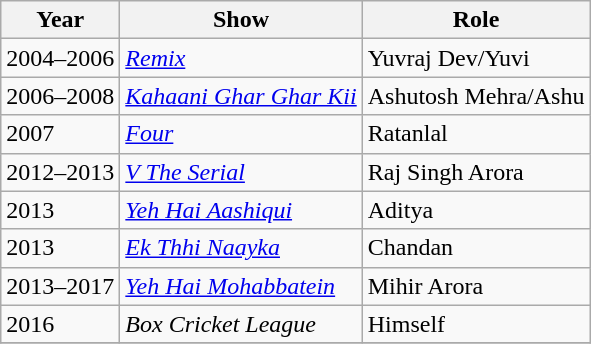<table class="wikitable sortable">
<tr>
<th>Year</th>
<th>Show</th>
<th>Role</th>
</tr>
<tr>
<td>2004–2006</td>
<td><em><a href='#'>Remix</a></em></td>
<td>Yuvraj Dev/Yuvi</td>
</tr>
<tr>
<td>2006–2008</td>
<td><em><a href='#'>Kahaani Ghar Ghar Kii</a></em></td>
<td>Ashutosh Mehra/Ashu</td>
</tr>
<tr>
<td>2007</td>
<td><em><a href='#'>Four</a></em></td>
<td>Ratanlal</td>
</tr>
<tr>
<td>2012–2013</td>
<td><em><a href='#'>V The Serial</a></em></td>
<td>Raj Singh Arora</td>
</tr>
<tr>
<td>2013</td>
<td><em><a href='#'>Yeh Hai Aashiqui</a></em></td>
<td>Aditya</td>
</tr>
<tr>
<td>2013</td>
<td><em><a href='#'>Ek Thhi Naayka</a></em></td>
<td>Chandan</td>
</tr>
<tr>
<td>2013–2017</td>
<td><em><a href='#'>Yeh Hai Mohabbatein</a></em></td>
<td>Mihir Arora</td>
</tr>
<tr>
<td>2016</td>
<td><em>Box Cricket League</em></td>
<td>Himself</td>
</tr>
<tr>
</tr>
</table>
